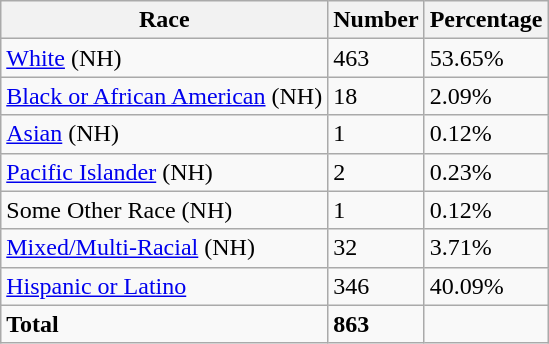<table class="wikitable">
<tr>
<th>Race</th>
<th>Number</th>
<th>Percentage</th>
</tr>
<tr>
<td><a href='#'>White</a> (NH)</td>
<td>463</td>
<td>53.65%</td>
</tr>
<tr>
<td><a href='#'>Black or African American</a> (NH)</td>
<td>18</td>
<td>2.09%</td>
</tr>
<tr>
<td><a href='#'>Asian</a> (NH)</td>
<td>1</td>
<td>0.12%</td>
</tr>
<tr>
<td><a href='#'>Pacific Islander</a> (NH)</td>
<td>2</td>
<td>0.23%</td>
</tr>
<tr>
<td>Some Other Race (NH)</td>
<td>1</td>
<td>0.12%</td>
</tr>
<tr>
<td><a href='#'>Mixed/Multi-Racial</a> (NH)</td>
<td>32</td>
<td>3.71%</td>
</tr>
<tr>
<td><a href='#'>Hispanic or Latino</a></td>
<td>346</td>
<td>40.09%</td>
</tr>
<tr>
<td><strong>Total</strong></td>
<td><strong>863</strong></td>
<td></td>
</tr>
</table>
